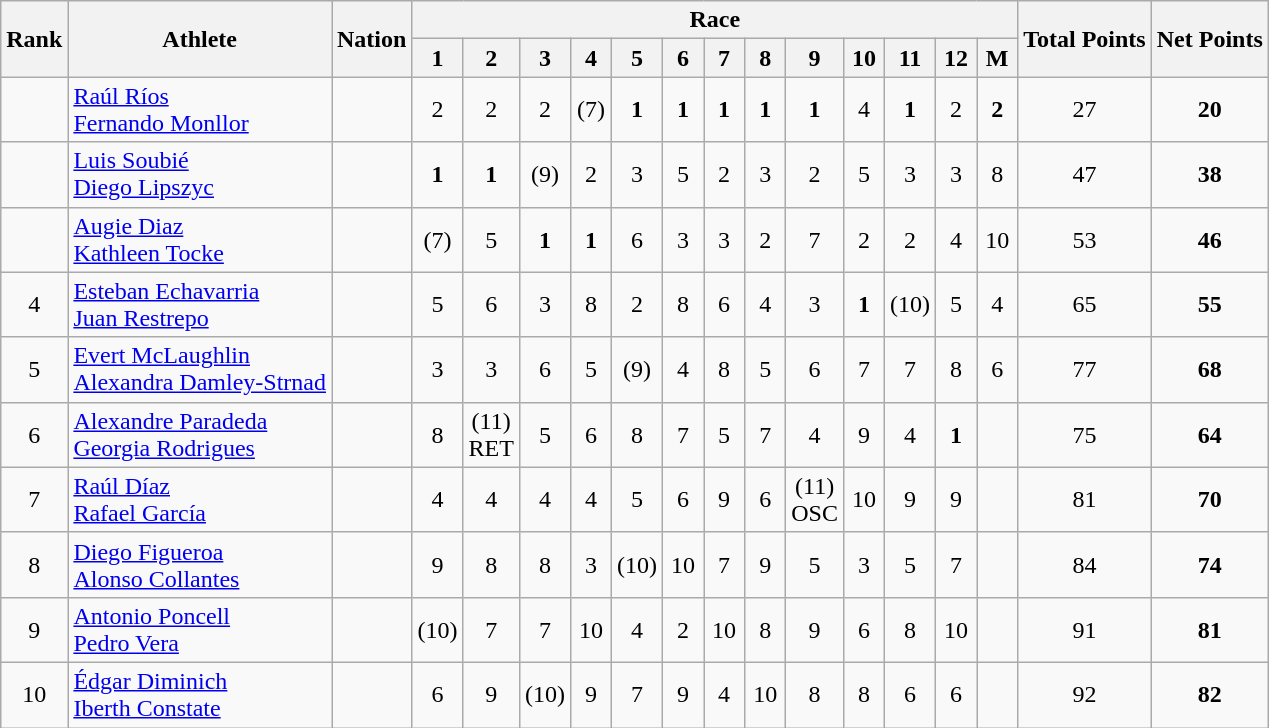<table class="wikitable" style="text-align:center">
<tr>
<th rowspan="2">Rank</th>
<th rowspan="2">Athlete</th>
<th rowspan="2">Nation</th>
<th colspan="13">Race</th>
<th rowspan="2">Total Points</th>
<th rowspan="2">Net Points</th>
</tr>
<tr>
<th width=20>1</th>
<th width=20>2</th>
<th width=20>3</th>
<th width=20>4</th>
<th width=20>5</th>
<th width=20>6</th>
<th width=20>7</th>
<th width=20>8</th>
<th width=20>9</th>
<th width=20>10</th>
<th width=20>11</th>
<th width=20>12</th>
<th width=20>M</th>
</tr>
<tr>
<td></td>
<td align=left><a href='#'>Raúl Ríos</a><br><a href='#'>Fernando Monllor</a></td>
<td align=left></td>
<td>2</td>
<td>2</td>
<td>2</td>
<td>(7)</td>
<td><strong>1</strong></td>
<td><strong>1</strong></td>
<td><strong>1</strong></td>
<td><strong>1</strong></td>
<td><strong>1</strong></td>
<td>4</td>
<td><strong>1</strong></td>
<td>2</td>
<td><strong>2</strong></td>
<td>27</td>
<td><strong>20</strong></td>
</tr>
<tr>
<td></td>
<td align=left><a href='#'>Luis Soubié</a><br><a href='#'>Diego Lipszyc</a></td>
<td align=left></td>
<td><strong>1</strong></td>
<td><strong>1</strong></td>
<td>(9)</td>
<td>2</td>
<td>3</td>
<td>5</td>
<td>2</td>
<td>3</td>
<td>2</td>
<td>5</td>
<td>3</td>
<td>3</td>
<td>8</td>
<td>47</td>
<td><strong>38</strong></td>
</tr>
<tr>
<td></td>
<td align=left><a href='#'>Augie Diaz</a><br><a href='#'>Kathleen Tocke</a></td>
<td align=left></td>
<td>(7)</td>
<td>5</td>
<td><strong>1</strong></td>
<td><strong>1</strong></td>
<td>6</td>
<td>3</td>
<td>3</td>
<td>2</td>
<td>7</td>
<td>2</td>
<td>2</td>
<td>4</td>
<td>10</td>
<td>53</td>
<td><strong>46</strong></td>
</tr>
<tr>
<td>4</td>
<td align=left><a href='#'>Esteban Echavarria</a><br><a href='#'>Juan Restrepo</a></td>
<td align=left></td>
<td>5</td>
<td>6</td>
<td>3</td>
<td>8</td>
<td>2</td>
<td>8</td>
<td>6</td>
<td>4</td>
<td>3</td>
<td><strong>1</strong></td>
<td>(10)</td>
<td>5</td>
<td>4</td>
<td>65</td>
<td><strong>55</strong></td>
</tr>
<tr>
<td>5</td>
<td align=left><a href='#'>Evert McLaughlin</a><br><a href='#'>Alexandra Damley-Strnad</a></td>
<td align=left></td>
<td>3</td>
<td>3</td>
<td>6</td>
<td>5</td>
<td>(9)</td>
<td>4</td>
<td>8</td>
<td>5</td>
<td>6</td>
<td>7</td>
<td>7</td>
<td>8</td>
<td>6</td>
<td>77</td>
<td><strong>68</strong></td>
</tr>
<tr>
<td>6</td>
<td align=left><a href='#'>Alexandre Paradeda</a><br><a href='#'>Georgia Rodrigues</a></td>
<td align=left></td>
<td>8</td>
<td>(11)<br>RET</td>
<td>5</td>
<td>6</td>
<td>8</td>
<td>7</td>
<td>5</td>
<td>7</td>
<td>4</td>
<td>9</td>
<td>4</td>
<td><strong>1</strong></td>
<td></td>
<td>75</td>
<td><strong>64</strong></td>
</tr>
<tr>
<td>7</td>
<td align=left><a href='#'>Raúl Díaz</a><br><a href='#'>Rafael García</a></td>
<td align=left></td>
<td>4</td>
<td>4</td>
<td>4</td>
<td>4</td>
<td>5</td>
<td>6</td>
<td>9</td>
<td>6</td>
<td>(11)<br>OSC</td>
<td>10</td>
<td>9</td>
<td>9</td>
<td></td>
<td>81</td>
<td><strong>70</strong></td>
</tr>
<tr>
<td>8</td>
<td align=left><a href='#'>Diego Figueroa</a><br><a href='#'>Alonso Collantes</a></td>
<td align=left></td>
<td>9</td>
<td>8</td>
<td>8</td>
<td>3</td>
<td>(10)</td>
<td>10</td>
<td>7</td>
<td>9</td>
<td>5</td>
<td>3</td>
<td>5</td>
<td>7</td>
<td></td>
<td>84</td>
<td><strong>74</strong></td>
</tr>
<tr>
<td>9</td>
<td align=left><a href='#'>Antonio Poncell</a><br><a href='#'>Pedro Vera</a></td>
<td align=left></td>
<td>(10)</td>
<td>7</td>
<td>7</td>
<td>10</td>
<td>4</td>
<td>2</td>
<td>10</td>
<td>8</td>
<td>9</td>
<td>6</td>
<td>8</td>
<td>10</td>
<td></td>
<td>91</td>
<td><strong>81</strong></td>
</tr>
<tr>
<td>10</td>
<td align=left><a href='#'>Édgar Diminich</a><br><a href='#'>Iberth Constate</a></td>
<td align=left></td>
<td>6</td>
<td>9</td>
<td>(10)</td>
<td>9</td>
<td>7</td>
<td>9</td>
<td>4</td>
<td>10</td>
<td>8</td>
<td>8</td>
<td>6</td>
<td>6</td>
<td></td>
<td>92</td>
<td><strong>82</strong></td>
</tr>
</table>
